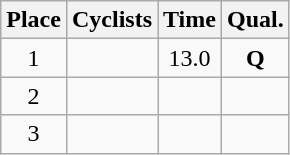<table class=wikitable style="text-align:center">
<tr>
<th>Place</th>
<th>Cyclists</th>
<th>Time</th>
<th>Qual.</th>
</tr>
<tr>
<td>1</td>
<td align=left></td>
<td>13.0</td>
<td><strong>Q</strong></td>
</tr>
<tr>
<td>2</td>
<td align=left></td>
<td></td>
<td></td>
</tr>
<tr>
<td>3</td>
<td align=left></td>
<td></td>
<td></td>
</tr>
</table>
